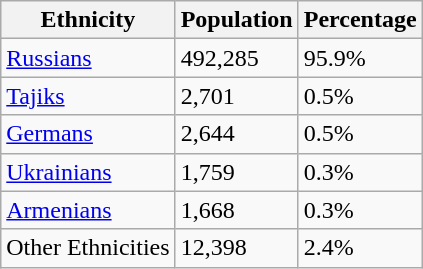<table class="wikitable">
<tr>
<th>Ethnicity</th>
<th>Population</th>
<th>Percentage</th>
</tr>
<tr>
<td><a href='#'>Russians</a></td>
<td>492,285</td>
<td>95.9%</td>
</tr>
<tr>
<td><a href='#'>Tajiks</a></td>
<td>2,701</td>
<td>0.5%</td>
</tr>
<tr>
<td><a href='#'>Germans</a></td>
<td>2,644</td>
<td>0.5%</td>
</tr>
<tr>
<td><a href='#'>Ukrainians</a></td>
<td>1,759</td>
<td>0.3%</td>
</tr>
<tr>
<td><a href='#'>Armenians</a></td>
<td>1,668</td>
<td>0.3%</td>
</tr>
<tr>
<td>Other Ethnicities</td>
<td>12,398</td>
<td>2.4%</td>
</tr>
</table>
